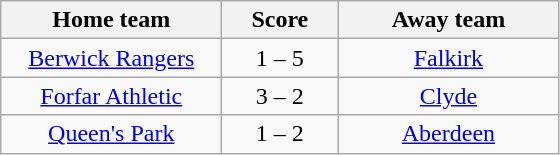<table class="wikitable" style="text-align: center">
<tr>
<th width=140>Home team</th>
<th width=70>Score</th>
<th width=140>Away team</th>
</tr>
<tr>
<td><a href='#'>Berwick Rangers</a></td>
<td>1 – 5</td>
<td><a href='#'>Falkirk</a></td>
</tr>
<tr>
<td><a href='#'>Forfar Athletic</a></td>
<td>3 – 2</td>
<td><a href='#'>Clyde</a></td>
</tr>
<tr>
<td><a href='#'>Queen's Park</a></td>
<td>1 – 2</td>
<td><a href='#'>Aberdeen</a></td>
</tr>
</table>
